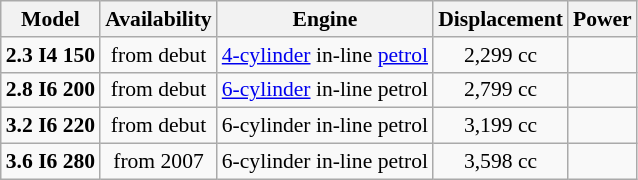<table class="wikitable" style="text-align:center; font-size:90%;">
<tr>
<th>Model</th>
<th>Availability</th>
<th>Engine</th>
<th>Displacement</th>
<th>Power</th>
</tr>
<tr>
<td><strong>2.3 I4 150</strong></td>
<td>from debut</td>
<td><a href='#'>4-cylinder</a> in-line <a href='#'>petrol</a></td>
<td>2,299 cc</td>
<td></td>
</tr>
<tr>
<td><strong>2.8 I6 200</strong></td>
<td>from debut</td>
<td><a href='#'>6-cylinder</a> in-line petrol</td>
<td>2,799 cc</td>
<td></td>
</tr>
<tr>
<td><strong>3.2 I6 220</strong></td>
<td>from debut</td>
<td>6-cylinder in-line petrol</td>
<td>3,199 cc</td>
<td></td>
</tr>
<tr>
<td><strong>3.6 I6 280</strong></td>
<td>from 2007</td>
<td>6-cylinder in-line petrol</td>
<td>3,598 cc</td>
<td></td>
</tr>
</table>
